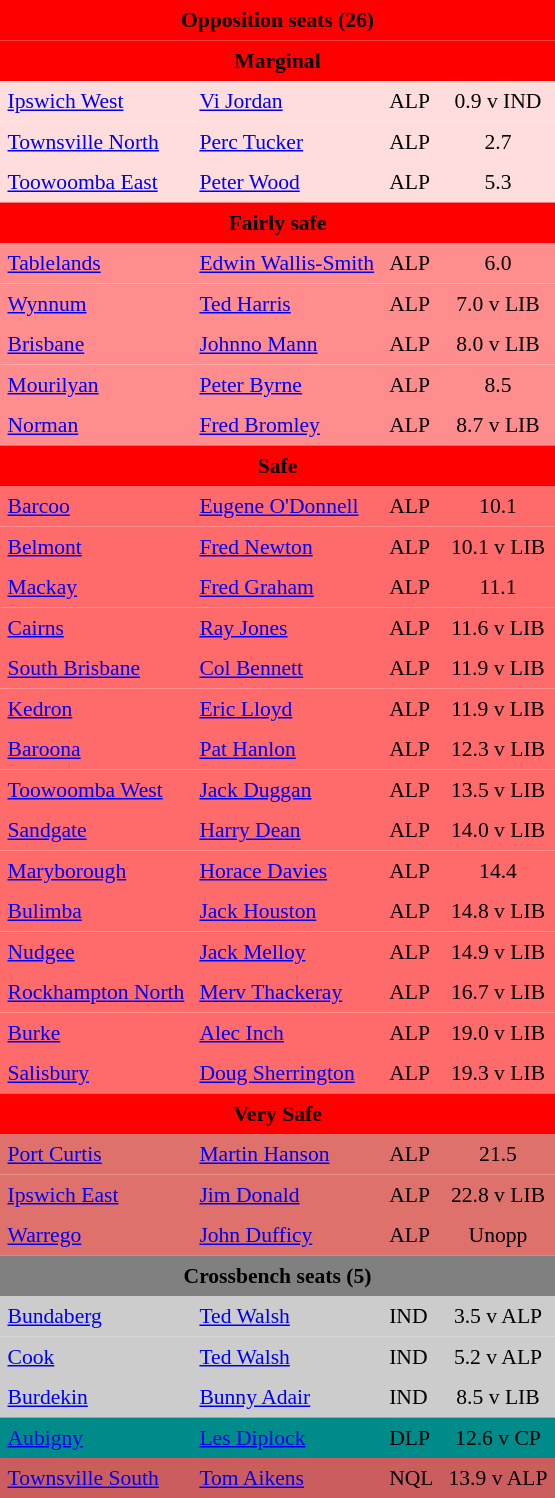<table class="toccolours" cellpadding="5" cellspacing="0" style="float:left; margin-right:.5em; margin-top:.4em; font-size:90%;">
<tr>
<td colspan="4" style="text-align:center; background:red;"><span><strong>Opposition seats (26)</strong></span></td>
</tr>
<tr>
<td colspan="4" style="text-align:center; background:red;"><span><strong>Marginal</strong></span></td>
</tr>
<tr>
<td style="text-align:left; background:#fdd;"><a href='#'>Ipswich West</a></td>
<td style="text-align:left; background:#fdd;"><a href='#'>Vi Jordan</a></td>
<td style="text-align:left; background:#fdd;">ALP</td>
<td style="text-align:center; background:#fdd;">0.9 v IND</td>
</tr>
<tr>
<td style="text-align:left; background:#fdd;"><a href='#'>Townsville North</a></td>
<td style="text-align:left; background:#fdd;"><a href='#'>Perc Tucker</a></td>
<td style="text-align:left; background:#fdd;">ALP</td>
<td style="text-align:center; background:#fdd;">2.7</td>
</tr>
<tr>
<td style="text-align:left; background:#fdd;"><a href='#'>Toowoomba East</a></td>
<td style="text-align:left; background:#fdd;"><a href='#'>Peter Wood</a></td>
<td style="text-align:left; background:#fdd;">ALP</td>
<td style="text-align:center; background:#fdd;">5.3</td>
</tr>
<tr>
<td colspan="4"  style="text-align:center; background:red;"><span><strong>Fairly safe</strong></span></td>
</tr>
<tr>
<td align="left" bgcolor="ff8d8d"><a href='#'>Tablelands</a></td>
<td align="left" bgcolor="ff8d8d"><a href='#'>Edwin Wallis-Smith</a></td>
<td align="left" bgcolor="ff8d8d">ALP</td>
<td align="center" bgcolor="ff8d8d">6.0</td>
</tr>
<tr>
<td align="left" bgcolor="ff8d8d"><a href='#'>Wynnum</a></td>
<td align="left" bgcolor="ff8d8d"><a href='#'>Ted Harris</a></td>
<td align="left" bgcolor="ff8d8d">ALP</td>
<td align="center" bgcolor="ff8d8d">7.0 v LIB</td>
</tr>
<tr>
<td align="left" bgcolor="ff8d8d"><a href='#'>Brisbane</a></td>
<td align="left" bgcolor="ff8d8d"><a href='#'>Johnno Mann</a></td>
<td align="left" bgcolor="ff8d8d">ALP</td>
<td align="center" bgcolor="ff8d8d">8.0 v LIB</td>
</tr>
<tr>
<td align="left" bgcolor="ff8d8d"><a href='#'>Mourilyan</a></td>
<td align="left" bgcolor="ff8d8d"><a href='#'>Peter Byrne</a></td>
<td align="left" bgcolor="ff8d8d">ALP</td>
<td align="center" bgcolor="ff8d8d">8.5</td>
</tr>
<tr>
<td align="left" bgcolor="ff8d8d"><a href='#'>Norman</a></td>
<td align="left" bgcolor="ff8d8d"><a href='#'>Fred Bromley</a></td>
<td align="left" bgcolor="ff8d8d">ALP</td>
<td align="center" bgcolor="ff8d8d">8.7 v LIB</td>
</tr>
<tr>
<td colspan="4"  style="text-align:center; background:red;"><span><strong>Safe</strong></span></td>
</tr>
<tr>
<td align="left" bgcolor="ff6b6b"><a href='#'>Barcoo</a></td>
<td align="left" bgcolor="ff6b6b"><a href='#'>Eugene O'Donnell</a></td>
<td align="left" bgcolor="ff6b6b">ALP</td>
<td align="center" bgcolor="ff6b6b">10.1</td>
</tr>
<tr>
<td align="left" bgcolor="ff6b6b"><a href='#'>Belmont</a></td>
<td align="left" bgcolor="ff6b6b"><a href='#'>Fred Newton</a></td>
<td align="left" bgcolor="ff6b6b">ALP</td>
<td align="center" bgcolor="ff6b6b">10.1 v LIB</td>
</tr>
<tr>
<td align="left" bgcolor="ff6b6b"><a href='#'>Mackay</a></td>
<td align="left" bgcolor="ff6b6b"><a href='#'>Fred Graham</a></td>
<td align="left" bgcolor="ff6b6b">ALP</td>
<td align="center" bgcolor="ff6b6b">11.1</td>
</tr>
<tr>
<td align="left" bgcolor="ff6b6b"><a href='#'>Cairns</a></td>
<td align="left" bgcolor="ff6b6b"><a href='#'>Ray Jones</a></td>
<td align="left" bgcolor="ff6b6b">ALP</td>
<td align="center" bgcolor="ff6b6b">11.6 v LIB</td>
</tr>
<tr>
<td align="left" bgcolor="ff6b6b"><a href='#'>South Brisbane</a></td>
<td align="left" bgcolor="ff6b6b"><a href='#'>Col Bennett</a></td>
<td align="left" bgcolor="ff6b6b">ALP</td>
<td align="center" bgcolor="ff6b6b">11.9 v LIB</td>
</tr>
<tr>
<td align="left" bgcolor="ff6b6b"><a href='#'>Kedron</a></td>
<td align="left" bgcolor="ff6b6b"><a href='#'>Eric Lloyd</a></td>
<td align="left" bgcolor="ff6b6b">ALP</td>
<td align="center" bgcolor="ff6b6b">11.9 v LIB</td>
</tr>
<tr>
<td align="left" bgcolor="ff6b6b"><a href='#'>Baroona</a></td>
<td align="left" bgcolor="ff6b6b"><a href='#'>Pat Hanlon</a></td>
<td align="left" bgcolor="ff6b6b">ALP</td>
<td align="center" bgcolor="ff6b6b">12.3 v LIB</td>
</tr>
<tr>
<td align="left" bgcolor="ff6b6b"><a href='#'>Toowoomba West</a></td>
<td align="left" bgcolor="ff6b6b"><a href='#'>Jack Duggan</a></td>
<td align="left" bgcolor="ff6b6b">ALP</td>
<td align="center" bgcolor="ff6b6b">13.5 v LIB</td>
</tr>
<tr>
<td align="left" bgcolor="ff6b6b"><a href='#'>Sandgate</a></td>
<td align="left" bgcolor="ff6b6b"><a href='#'>Harry Dean</a></td>
<td align="left" bgcolor="ff6b6b">ALP</td>
<td align="center" bgcolor="ff6b6b">14.0 v LIB</td>
</tr>
<tr>
<td align="left" bgcolor="ff6b6b"><a href='#'>Maryborough</a></td>
<td align="left" bgcolor="ff6b6b"><a href='#'>Horace Davies</a></td>
<td align="left" bgcolor="ff6b6b">ALP</td>
<td align="center" bgcolor="ff6b6b">14.4</td>
</tr>
<tr>
<td align="left" bgcolor="ff6b6b"><a href='#'>Bulimba</a></td>
<td align="left" bgcolor="ff6b6b"><a href='#'>Jack Houston</a></td>
<td align="left" bgcolor="ff6b6b">ALP</td>
<td align="center" bgcolor="ff6b6b">14.8 v LIB</td>
</tr>
<tr>
<td align="left" bgcolor="ff6b6b"><a href='#'>Nudgee</a></td>
<td align="left" bgcolor="ff6b6b"><a href='#'>Jack Melloy</a></td>
<td align="left" bgcolor="ff6b6b">ALP</td>
<td align="center" bgcolor="ff6b6b">14.9 v LIB</td>
</tr>
<tr>
<td align="left" bgcolor="ff6b6b"><a href='#'>Rockhampton North</a></td>
<td align="left" bgcolor="ff6b6b"><a href='#'>Merv Thackeray</a></td>
<td align="left" bgcolor="ff6b6b">ALP</td>
<td align="center" bgcolor="ff6b6b">16.7 v LIB</td>
</tr>
<tr>
<td align="left" bgcolor="ff6b6b"><a href='#'>Burke</a></td>
<td align="left" bgcolor="ff6b6b"><a href='#'>Alec Inch</a></td>
<td align="left" bgcolor="ff6b6b">ALP</td>
<td align="center" bgcolor="ff6b6b">19.0 v LIB</td>
</tr>
<tr>
<td align="left" bgcolor="ff6b6b"><a href='#'>Salisbury</a></td>
<td align="left" bgcolor="ff6b6b"><a href='#'>Doug Sherrington</a></td>
<td align="left" bgcolor="ff6b6b">ALP</td>
<td align="center" bgcolor="ff6b6b">19.3 v LIB</td>
</tr>
<tr>
<td colspan="4"  style="text-align:center; background:red;"><span><strong>Very Safe</strong></span></td>
</tr>
<tr>
<td align="left" bgcolor="df716d"><a href='#'>Port Curtis</a></td>
<td align="left" bgcolor="df716d"><a href='#'>Martin Hanson</a></td>
<td align="left" bgcolor="df716d">ALP</td>
<td align="center" bgcolor="df716d">21.5</td>
</tr>
<tr>
<td align="left" bgcolor="df716d"><a href='#'>Ipswich East</a></td>
<td align="left" bgcolor="df716d"><a href='#'>Jim Donald</a></td>
<td align="left" bgcolor="df716d">ALP</td>
<td align="center" bgcolor="df716d">22.8 v LIB</td>
</tr>
<tr>
<td align="left" bgcolor="df716d"><a href='#'>Warrego</a></td>
<td align="left" bgcolor="df716d"><a href='#'>John Dufficy</a></td>
<td align="left" bgcolor="df716d">ALP</td>
<td align="center" bgcolor="df716d">Unopp</td>
</tr>
<tr>
<td colspan="4"  style="text-align:center; background:gray;"><span><strong>Crossbench seats (5)</strong></span></td>
</tr>
<tr>
<td style="text-align:left; background:#ccc;"><a href='#'>Bundaberg</a></td>
<td style="text-align:left; background:#ccc;"><a href='#'>Ted Walsh</a></td>
<td style="text-align:left; background:#ccc;">IND</td>
<td style="text-align:center; background:#ccc;">3.5 v ALP</td>
</tr>
<tr>
<td style="text-align:left; background:#ccc;"><a href='#'>Cook</a></td>
<td style="text-align:left; background:#ccc;"><a href='#'>Ted Walsh</a></td>
<td style="text-align:left; background:#ccc;">IND</td>
<td style="text-align:center; background:#ccc;">5.2 v ALP</td>
</tr>
<tr>
<td style="text-align:left; background:#ccc;"><a href='#'>Burdekin</a></td>
<td style="text-align:left; background:#ccc;"><a href='#'>Bunny Adair</a></td>
<td style="text-align:left; background:#ccc;">IND</td>
<td style="text-align:center; background:#ccc;">8.5 v LIB</td>
</tr>
<tr>
<td align="left" bgcolor="008b8b"><a href='#'>Aubigny</a></td>
<td align="left" bgcolor="008b8b"><a href='#'>Les Diplock</a></td>
<td align="left" bgcolor="008b8b">DLP</td>
<td align="center" bgcolor="008b8b">12.6 v CP</td>
</tr>
<tr>
<td style="text-align:left; background:#cb5d5f;"><a href='#'>Townsville South</a></td>
<td style="text-align:left; background:#cb5d5f;"><a href='#'>Tom Aikens</a></td>
<td style="text-align:left; background:#cb5d5f;">NQL</td>
<td style="text-align:center; background:#cb5d5f;">13.9 v ALP</td>
</tr>
<tr>
</tr>
</table>
